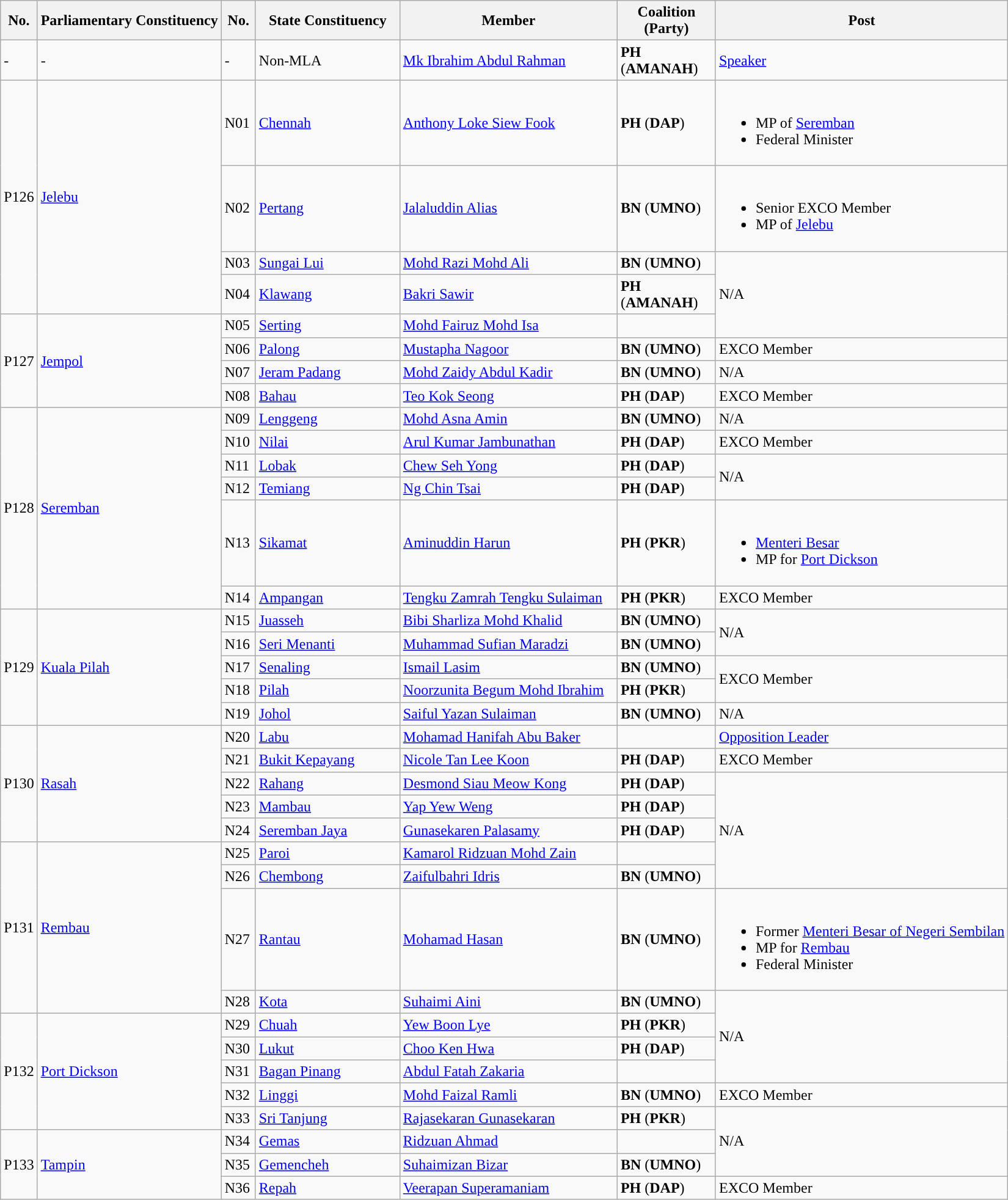<table class="wikitable">
<tr>
<th>No.</th>
<th>Parliamentary Constituency</th>
<th width="30">No.</th>
<th width="150">State Constituency</th>
<th width="230">Member</th>
<th width="100">Coalition (Party)</th>
<th>Post</th>
</tr>
<tr>
<td>-</td>
<td>-</td>
<td>-</td>
<td>Non-MLA</td>
<td><a href='#'>Mk Ibrahim Abdul Rahman</a></td>
<td><strong>PH</strong> (<strong>AMANAH</strong>)</td>
<td><a href='#'>Speaker</a></td>
</tr>
<tr>
<td rowspan="4">P126</td>
<td rowspan="4"><a href='#'>Jelebu</a></td>
<td>N01</td>
<td><a href='#'>Chennah</a></td>
<td><a href='#'>Anthony Loke Siew Fook</a></td>
<td><strong>PH</strong> (<strong>DAP</strong>)</td>
<td><br><ul><li>MP of <a href='#'>Seremban</a></li><li>Federal Minister</li></ul></td>
</tr>
<tr>
<td>N02</td>
<td><a href='#'>Pertang</a></td>
<td><a href='#'>Jalaluddin Alias</a></td>
<td><strong>BN</strong> (<strong>UMNO</strong>)</td>
<td><br><ul><li>Senior EXCO Member</li><li>MP of <a href='#'>Jelebu</a></li></ul></td>
</tr>
<tr>
<td>N03</td>
<td><a href='#'>Sungai Lui</a></td>
<td><a href='#'>Mohd Razi Mohd Ali</a></td>
<td><strong>BN</strong> (<strong>UMNO</strong>)</td>
<td rowspan="3">N/A</td>
</tr>
<tr>
<td>N04</td>
<td><a href='#'>Klawang</a></td>
<td><a href='#'>Bakri Sawir</a></td>
<td><strong>PH</strong> (<strong>AMANAH</strong>)</td>
</tr>
<tr>
<td rowspan="4">P127</td>
<td rowspan="4"><a href='#'>Jempol</a></td>
<td>N05</td>
<td><a href='#'>Serting</a></td>
<td><a href='#'>Mohd Fairuz Mohd Isa</a></td>
<td></td>
</tr>
<tr>
<td>N06</td>
<td><a href='#'>Palong</a></td>
<td><a href='#'>Mustapha Nagoor</a></td>
<td><strong>BN</strong> (<strong>UMNO</strong>)</td>
<td>EXCO Member</td>
</tr>
<tr>
<td>N07</td>
<td><a href='#'>Jeram Padang</a></td>
<td><a href='#'>Mohd Zaidy Abdul Kadir</a></td>
<td><strong>BN</strong> (<strong>UMNO</strong>)</td>
<td>N/A</td>
</tr>
<tr>
<td>N08</td>
<td><a href='#'>Bahau</a></td>
<td><a href='#'>Teo Kok Seong</a></td>
<td><strong>PH</strong> (<strong>DAP</strong>)</td>
<td>EXCO Member</td>
</tr>
<tr>
<td rowspan="6">P128</td>
<td rowspan="6"><a href='#'>Seremban</a></td>
<td>N09</td>
<td><a href='#'>Lenggeng</a></td>
<td><a href='#'>Mohd Asna Amin</a></td>
<td><strong>BN</strong> (<strong>UMNO</strong>)</td>
<td>N/A</td>
</tr>
<tr>
<td>N10</td>
<td><a href='#'>Nilai</a></td>
<td><a href='#'>Arul Kumar Jambunathan</a></td>
<td><strong>PH</strong> (<strong>DAP</strong>)</td>
<td>EXCO Member</td>
</tr>
<tr>
<td>N11</td>
<td><a href='#'>Lobak</a></td>
<td><a href='#'>Chew Seh Yong</a></td>
<td><strong>PH</strong> (<strong>DAP</strong>)</td>
<td rowspan="2">N/A</td>
</tr>
<tr>
<td>N12</td>
<td><a href='#'>Temiang</a></td>
<td><a href='#'>Ng Chin Tsai</a></td>
<td><strong>PH</strong> (<strong>DAP</strong>)</td>
</tr>
<tr>
<td>N13</td>
<td><a href='#'>Sikamat</a></td>
<td><a href='#'>Aminuddin Harun</a></td>
<td><strong>PH</strong> (<strong>PKR</strong>)</td>
<td><br><ul><li><a href='#'>Menteri Besar</a></li><li>MP for <a href='#'>Port Dickson</a></li></ul></td>
</tr>
<tr>
<td>N14</td>
<td><a href='#'>Ampangan</a></td>
<td><a href='#'>Tengku Zamrah Tengku Sulaiman</a></td>
<td><strong>PH</strong> (<strong>PKR</strong>)</td>
<td>EXCO Member</td>
</tr>
<tr>
<td rowspan="5">P129</td>
<td rowspan="5"><a href='#'>Kuala Pilah</a></td>
<td>N15</td>
<td><a href='#'>Juasseh</a></td>
<td><a href='#'>Bibi Sharliza Mohd Khalid</a></td>
<td><strong>BN</strong> (<strong>UMNO</strong>)</td>
<td rowspan="2">N/A</td>
</tr>
<tr>
<td>N16</td>
<td><a href='#'>Seri Menanti</a></td>
<td><a href='#'>Muhammad Sufian Maradzi</a></td>
<td><strong>BN</strong> (<strong>UMNO</strong>)</td>
</tr>
<tr>
<td>N17</td>
<td><a href='#'>Senaling</a></td>
<td><a href='#'>Ismail Lasim</a></td>
<td><strong>BN</strong> (<strong>UMNO</strong>)</td>
<td rowspan="2">EXCO Member</td>
</tr>
<tr>
<td>N18</td>
<td><a href='#'>Pilah</a></td>
<td><a href='#'>Noorzunita Begum Mohd Ibrahim</a></td>
<td><strong>PH</strong> (<strong>PKR</strong>)</td>
</tr>
<tr>
<td>N19</td>
<td><a href='#'>Johol</a></td>
<td><a href='#'>Saiful Yazan Sulaiman</a></td>
<td><strong>BN</strong> (<strong>UMNO</strong>)</td>
<td>N/A</td>
</tr>
<tr>
<td rowspan="5">P130</td>
<td rowspan="5"><a href='#'>Rasah</a></td>
<td>N20</td>
<td><a href='#'>Labu</a></td>
<td><a href='#'>Mohamad Hanifah Abu Baker</a></td>
<td></td>
<td><a href='#'>Opposition Leader</a></td>
</tr>
<tr>
<td>N21</td>
<td><a href='#'>Bukit Kepayang</a></td>
<td><a href='#'>Nicole Tan Lee Koon</a></td>
<td><strong>PH</strong> (<strong>DAP</strong>)</td>
<td>EXCO Member</td>
</tr>
<tr>
<td>N22</td>
<td><a href='#'>Rahang</a></td>
<td><a href='#'>Desmond Siau Meow Kong</a></td>
<td><strong>PH</strong> (<strong>DAP</strong>)</td>
<td rowspan="5">N/A</td>
</tr>
<tr>
<td>N23</td>
<td><a href='#'>Mambau</a></td>
<td><a href='#'>Yap Yew Weng</a></td>
<td><strong>PH</strong> (<strong>DAP</strong>)</td>
</tr>
<tr>
<td>N24</td>
<td><a href='#'>Seremban Jaya</a></td>
<td><a href='#'>Gunasekaren Palasamy</a></td>
<td><strong>PH</strong> (<strong>DAP</strong>)</td>
</tr>
<tr>
<td rowspan="4">P131</td>
<td rowspan="4"><a href='#'>Rembau</a></td>
<td>N25</td>
<td><a href='#'>Paroi</a></td>
<td><a href='#'>Kamarol Ridzuan Mohd Zain</a></td>
<td></td>
</tr>
<tr>
<td>N26</td>
<td><a href='#'>Chembong</a></td>
<td><a href='#'>Zaifulbahri Idris</a></td>
<td><strong>BN</strong> (<strong>UMNO</strong>)</td>
</tr>
<tr>
<td>N27</td>
<td><a href='#'>Rantau</a></td>
<td><a href='#'>Mohamad Hasan</a></td>
<td><strong>BN</strong> (<strong>UMNO</strong>)</td>
<td><br><ul><li>Former <a href='#'>Menteri Besar of Negeri Sembilan</a></li><li>MP for <a href='#'>Rembau</a></li><li>Federal Minister</li></ul></td>
</tr>
<tr>
<td>N28</td>
<td><a href='#'>Kota</a></td>
<td><a href='#'>Suhaimi Aini</a></td>
<td><strong>BN</strong> (<strong>UMNO</strong>)</td>
<td rowspan="4">N/A</td>
</tr>
<tr>
<td rowspan="5">P132</td>
<td rowspan="5"><a href='#'>Port Dickson</a></td>
<td>N29</td>
<td><a href='#'>Chuah</a></td>
<td><a href='#'>Yew Boon Lye</a></td>
<td><strong>PH</strong> (<strong>PKR</strong>)</td>
</tr>
<tr>
<td>N30</td>
<td><a href='#'>Lukut</a></td>
<td><a href='#'>Choo Ken Hwa</a></td>
<td><strong>PH</strong> (<strong>DAP</strong>)</td>
</tr>
<tr>
<td>N31</td>
<td><a href='#'>Bagan Pinang</a></td>
<td><a href='#'>Abdul Fatah Zakaria</a></td>
<td></td>
</tr>
<tr>
<td>N32</td>
<td><a href='#'>Linggi</a></td>
<td><a href='#'>Mohd Faizal Ramli</a></td>
<td><strong>BN</strong> (<strong>UMNO</strong>)</td>
<td>EXCO Member</td>
</tr>
<tr>
<td>N33</td>
<td><a href='#'>Sri Tanjung</a></td>
<td><a href='#'>Rajasekaran Gunasekaran</a></td>
<td><strong>PH</strong> (<strong>PKR</strong>)</td>
<td rowspan="3">N/A</td>
</tr>
<tr>
<td rowspan="3">P133</td>
<td rowspan="3"><a href='#'>Tampin</a></td>
<td>N34</td>
<td><a href='#'>Gemas</a></td>
<td><a href='#'>Ridzuan Ahmad</a></td>
<td></td>
</tr>
<tr>
<td>N35</td>
<td><a href='#'>Gemencheh</a></td>
<td><a href='#'>Suhaimizan Bizar</a></td>
<td><strong>BN</strong> (<strong>UMNO</strong>)</td>
</tr>
<tr>
<td>N36</td>
<td><a href='#'>Repah</a></td>
<td><a href='#'>Veerapan Superamaniam</a></td>
<td><strong>PH</strong> (<strong>DAP</strong>)</td>
<td>EXCO Member</td>
</tr>
</table>
